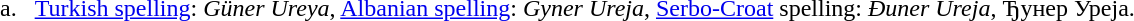<table style="margin-left:13px; line-height:150%">
<tr>
<td align="right" valign="top">a.  </td>
<td><a href='#'>Turkish spelling</a>: <em>Güner Ureya</em>, <a href='#'>Albanian spelling</a>: <em>Gyner Ureja</em>, <a href='#'>Serbo-Croat</a> spelling: <em>Đuner Ureja</em>, Ђунер Уреја.</td>
</tr>
</table>
